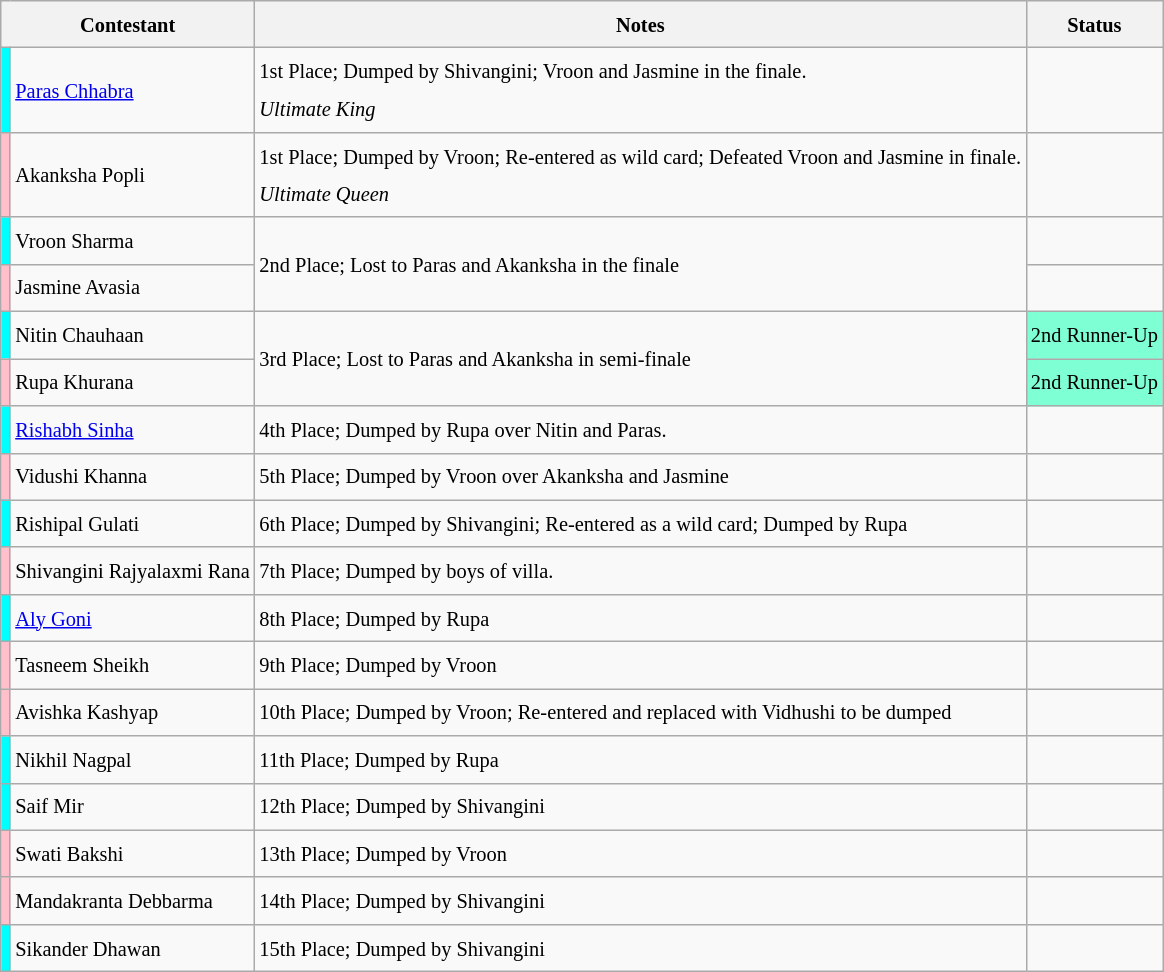<table class="wikitable sortable" style="font-size:85%;  line-height:25px; width:auto;">
<tr>
<th colspan="2">Contestant</th>
<th scope="col">Notes</th>
<th scope="col">Status</th>
</tr>
<tr>
<th style="background:#00FFFF;"></th>
<td><a href='#'>Paras Chhabra</a></td>
<td>1st Place; Dumped by Shivangini;  Vroon and Jasmine in the finale. <br><em> Ultimate King</em></td>
<td></td>
</tr>
<tr>
<th style="background:#FFC0CB;"></th>
<td>Akanksha Popli</td>
<td>1st Place; Dumped by Vroon; Re-entered as wild card; Defeated Vroon and Jasmine in finale. <br><em>Ultimate Queen</em></td>
<td></td>
</tr>
<tr>
<th style="background:#00FFFF;"></th>
<td>Vroon Sharma</td>
<td Rowspan =2>2nd Place; Lost to Paras and Akanksha in the finale</td>
<td></td>
</tr>
<tr>
<th style="background:#FFC0CB;"></th>
<td>Jasmine Avasia</td>
<td></td>
</tr>
<tr>
<th style="background:#00FFFF;"></th>
<td>Nitin Chauhaan</td>
<td Rowspan =2>3rd Place; Lost to Paras and Akanksha in semi-finale</td>
<td style="background:#7FFFD4;">2nd Runner-Up</td>
</tr>
<tr>
<th style="background:#FFC0CB;"></th>
<td>Rupa Khurana</td>
<td style="background:#7FFFD4;">2nd Runner-Up</td>
</tr>
<tr>
<th style="background:#00FFFF;"></th>
<td><a href='#'>Rishabh Sinha</a></td>
<td>4th Place; Dumped by Rupa over Nitin and Paras.</td>
<td></td>
</tr>
<tr>
<th style="background:#FFC0CB;"></th>
<td>Vidushi Khanna</td>
<td>5th Place; Dumped by Vroon over Akanksha and Jasmine</td>
<td></td>
</tr>
<tr>
<th style="background:#00FFFF;"></th>
<td>Rishipal Gulati</td>
<td>6th Place; Dumped by Shivangini; Re-entered as a wild card; Dumped by Rupa</td>
<td></td>
</tr>
<tr>
<th style="background:#FFC0CB;"></th>
<td>Shivangini Rajyalaxmi Rana</td>
<td>7th Place; Dumped by boys of villa.</td>
<td></td>
</tr>
<tr>
<th style="background:#00FFFF;"></th>
<td><a href='#'>Aly Goni</a></td>
<td>8th Place; Dumped by Rupa</td>
<td></td>
</tr>
<tr>
<th style="background:#FFC0CB;"></th>
<td>Tasneem Sheikh</td>
<td>9th Place; Dumped by Vroon</td>
<td></td>
</tr>
<tr>
<th style="background:#FFC0CB;"></th>
<td>Avishka Kashyap</td>
<td>10th Place; Dumped by Vroon; Re-entered and replaced with Vidhushi to be dumped</td>
<td></td>
</tr>
<tr>
<th style="background:#00FFFF;"></th>
<td>Nikhil Nagpal</td>
<td>11th Place; Dumped by Rupa</td>
<td></td>
</tr>
<tr>
<th style="background:#00FFFF;"></th>
<td>Saif Mir</td>
<td>12th Place; Dumped by Shivangini</td>
<td></td>
</tr>
<tr>
<th style="background:#FFC0CB;"></th>
<td>Swati Bakshi</td>
<td>13th Place; Dumped by Vroon</td>
<td></td>
</tr>
<tr>
<th style="background:#FFC0CB;"></th>
<td>Mandakranta Debbarma</td>
<td>14th Place; Dumped by Shivangini</td>
<td></td>
</tr>
<tr>
<th style="background:#00FFFF;"></th>
<td>Sikander Dhawan</td>
<td>15th Place; Dumped by Shivangini</td>
<td></td>
</tr>
</table>
